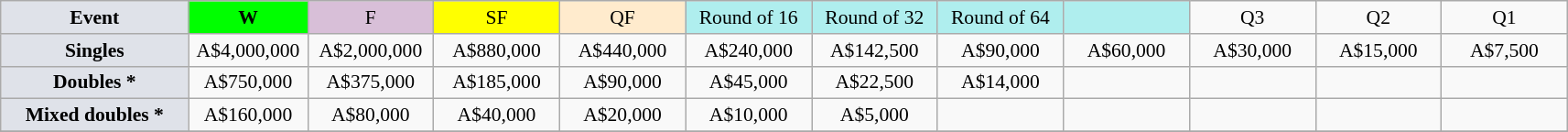<table class="wikitable" style="font-size:90%;text-align:center">
<tr>
<td style="width:130px; background:#dfe2e9;"><strong>Event</strong></td>
<td style="width:80px; background:lime;"><strong>W</strong></td>
<td style="width:85px; background:thistle;">F</td>
<td style="width:85px; background:#ff0;">SF</td>
<td style="width:85px; background:#ffebcd;">QF</td>
<td style="width:85px; background:#afeeee;">Round of 16</td>
<td style="width:85px; background:#afeeee;">Round of 32</td>
<td style="width:85px; background:#afeeee;">Round of 64</td>
<td style="width:85px; background:#afeeee;"></td>
<td style="width:85px;">Q3</td>
<td style="width:85px;">Q2</td>
<td style="width:85px;">Q1</td>
</tr>
<tr>
<td style="background:#dfe2e9;"><strong>Singles</strong></td>
<td>A$4,000,000</td>
<td>A$2,000,000</td>
<td>A$880,000</td>
<td>A$440,000</td>
<td>A$240,000</td>
<td>A$142,500</td>
<td>A$90,000</td>
<td>A$60,000</td>
<td>A$30,000</td>
<td>A$15,000</td>
<td>A$7,500</td>
</tr>
<tr>
<td style="background:#dfe2e9;"><strong>Doubles *</strong></td>
<td>A$750,000</td>
<td>A$375,000</td>
<td>A$185,000</td>
<td>A$90,000</td>
<td>A$45,000</td>
<td>A$22,500</td>
<td>A$14,000</td>
<td></td>
<td></td>
<td></td>
<td></td>
</tr>
<tr>
<td style="background:#dfe2e9;"><strong>Mixed doubles *</strong></td>
<td>A$160,000</td>
<td>A$80,000</td>
<td>A$40,000</td>
<td>A$20,000</td>
<td>A$10,000</td>
<td>A$5,000</td>
<td></td>
<td></td>
<td></td>
<td></td>
<td></td>
</tr>
<tr>
</tr>
</table>
